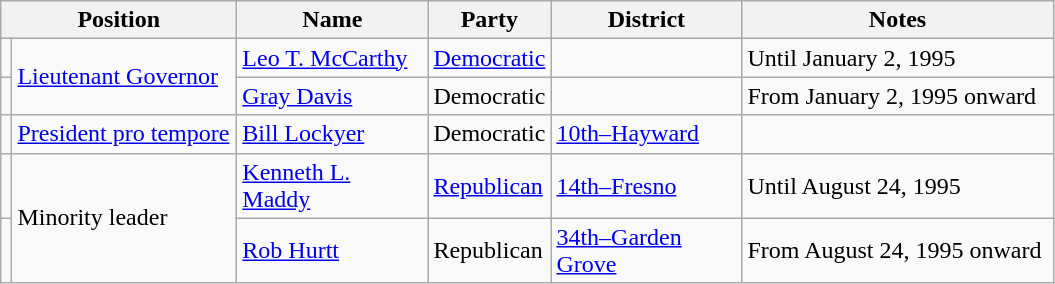<table class="wikitable" style="font-size:100%">
<tr>
<th scope="col" colspan="2" width="150">Position</th>
<th scope="col" width="120">Name</th>
<th scope="col" width="70">Party</th>
<th scope="col" width="120">District</th>
<th scope="col" width="200">Notes</th>
</tr>
<tr>
<td></td>
<td rowspan="2"><a href='#'>Lieutenant Governor</a></td>
<td><a href='#'>Leo T. McCarthy</a></td>
<td><a href='#'>Democratic</a></td>
<td></td>
<td>Until January 2, 1995</td>
</tr>
<tr>
<td></td>
<td><a href='#'>Gray Davis</a></td>
<td>Democratic</td>
<td></td>
<td>From January 2, 1995 onward</td>
</tr>
<tr>
<td></td>
<td><a href='#'>President pro tempore</a></td>
<td><a href='#'>Bill Lockyer</a></td>
<td>Democratic</td>
<td><a href='#'>10th–Hayward</a></td>
<td></td>
</tr>
<tr>
<td></td>
<td rowspan="2">Minority leader</td>
<td><a href='#'>Kenneth L. Maddy</a></td>
<td><a href='#'>Republican</a></td>
<td><a href='#'>14th–Fresno</a></td>
<td>Until August 24, 1995</td>
</tr>
<tr>
<td></td>
<td><a href='#'>Rob Hurtt</a></td>
<td>Republican</td>
<td><a href='#'>34th–Garden Grove</a></td>
<td>From August 24, 1995 onward</td>
</tr>
</table>
